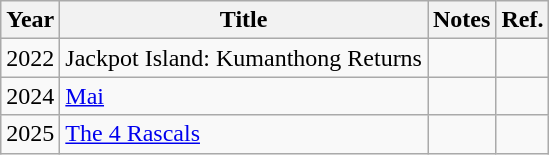<table class="wikitable">
<tr>
<th>Year</th>
<th>Title</th>
<th>Notes</th>
<th>Ref.</th>
</tr>
<tr>
<td>2022</td>
<td>Jackpot Island: Kumanthong Returns</td>
<td></td>
<td></td>
</tr>
<tr>
<td>2024</td>
<td><a href='#'>Mai</a></td>
<td></td>
<td></td>
</tr>
<tr>
<td>2025</td>
<td><a href='#'>The 4 Rascals</a></td>
<td></td>
<td></td>
</tr>
</table>
